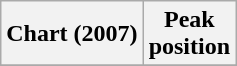<table class="wikitable sortable plainrowheaders" style="text-align:center;">
<tr>
<th scope="col">Chart (2007)</th>
<th scope="col">Peak<br>position</th>
</tr>
<tr>
</tr>
</table>
